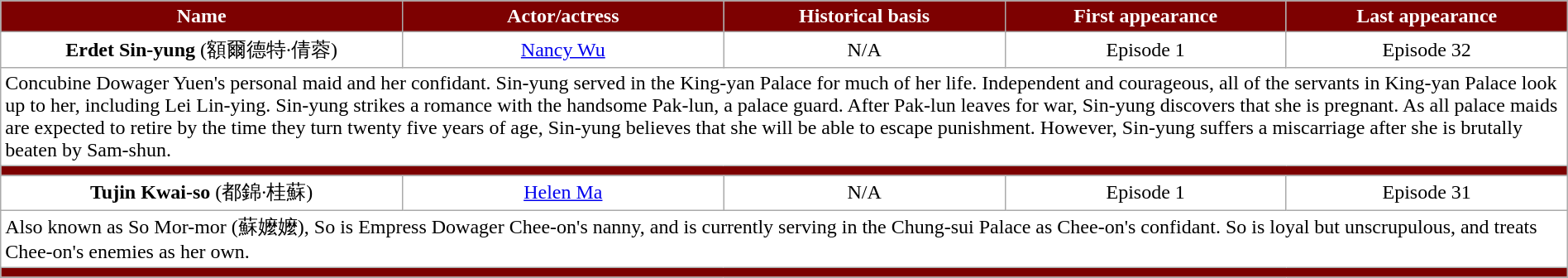<table class="wikitable sortable" style="width:100%; margin-right:auto; background: #FFFFFF;">
<tr style="color:white">
<th style="background-color:#7d0101; width:25%">Name</th>
<th style="background-color:#7d0101; width:20%">Actor/actress</th>
<th style="background-color:#7d0101; width:17.5%">Historical basis</th>
<th style="background-color:#7d0101; width:17.5%">First appearance</th>
<th style="background-color:#7d0101; width:17.5%">Last appearance</th>
</tr>
<tr>
<td align="center"><strong>Erdet Sin-yung</strong> (額爾德特·倩蓉)</td>
<td align="center"><a href='#'>Nancy Wu</a></td>
<td align="center">N/A</td>
<td align="center">Episode 1</td>
<td align="center">Episode 32</td>
</tr>
<tr>
<td colspan="5">Concubine Dowager Yuen's personal maid and her confidant. Sin-yung served in the King-yan Palace for much of her life. Independent and courageous, all of the servants in King-yan Palace look up to her, including Lei Lin-ying. Sin-yung strikes a romance with the handsome Pak-lun, a palace guard. After Pak-lun leaves for war, Sin-yung discovers that she is pregnant. As all palace maids are expected to retire by the time they turn twenty five years of age, Sin-yung believes that she will be able to escape punishment. However, Sin-yung suffers a miscarriage after she is brutally beaten by Sam-shun.</td>
</tr>
<tr>
<td colspan="5" bgcolor="#7d0101"></td>
</tr>
<tr>
<td align="center"><strong>Tujin Kwai-so</strong> (都錦·桂蘇)</td>
<td align="center"><a href='#'>Helen Ma</a></td>
<td align="center">N/A</td>
<td align="center">Episode 1</td>
<td align="center">Episode 31</td>
</tr>
<tr>
<td colspan="5">Also known as So Mor-mor (蘇嬤嬤), So is Empress Dowager Chee-on's nanny, and is currently serving in the Chung-sui Palace as Chee-on's confidant. So is loyal but unscrupulous, and treats Chee-on's enemies as her own.</td>
</tr>
<tr>
<td colspan="5" bgcolor="#7d0101"></td>
</tr>
</table>
